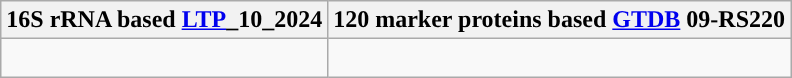<table class="wikitable">
<tr>
<th colspan=1>16S rRNA based <a href='#'>LTP</a>_10_2024</th>
<th colspan=1>120 marker proteins based <a href='#'>GTDB</a> 09-RS220</th>
</tr>
<tr>
<td style="vertical-align:top"><br></td>
<td><br></td>
</tr>
</table>
